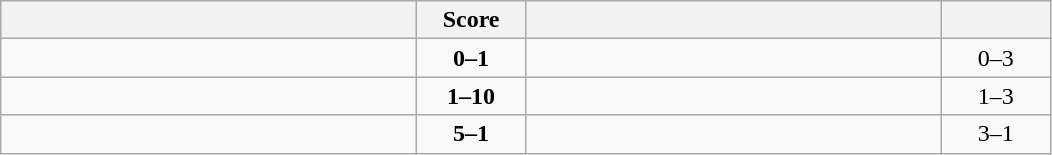<table class="wikitable" style="text-align: center; ">
<tr>
<th align="right" width="270"></th>
<th width="65">Score</th>
<th align="left" width="270"></th>
<th width="65"></th>
</tr>
<tr>
<td align="left"></td>
<td><strong>0–1</strong></td>
<td align="left"><strong></strong></td>
<td>0–3 <strong></strong></td>
</tr>
<tr>
<td align="left"></td>
<td><strong>1–10</strong></td>
<td align="left"><strong></strong></td>
<td>1–3 <strong></strong></td>
</tr>
<tr>
<td align="left"><strong></strong></td>
<td><strong>5–1</strong></td>
<td align="left"></td>
<td>3–1 <strong></strong></td>
</tr>
</table>
